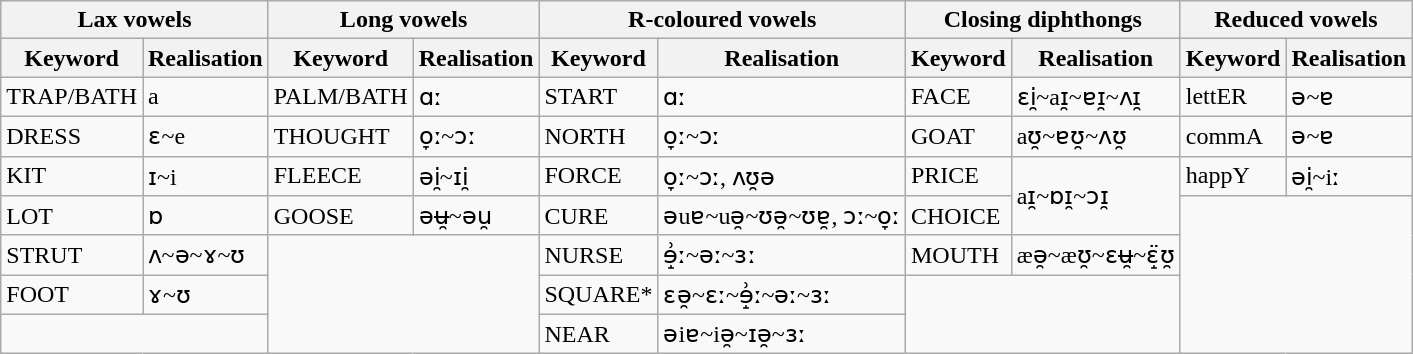<table class="wikitable">
<tr>
<th colspan="2">Lax vowels</th>
<th colspan="2">Long vowels</th>
<th colspan="2">R-coloured vowels</th>
<th colspan="2">Closing diphthongs</th>
<th colspan="2">Reduced vowels</th>
</tr>
<tr>
<th>Keyword</th>
<th>Realisation</th>
<th>Keyword</th>
<th>Realisation</th>
<th>Keyword</th>
<th>Realisation</th>
<th>Keyword</th>
<th>Realisation</th>
<th>Keyword</th>
<th>Realisation</th>
</tr>
<tr>
<td>TRAP/BATH</td>
<td>a</td>
<td>PALM/BATH</td>
<td>ɑː</td>
<td>START</td>
<td>ɑː</td>
<td>FACE</td>
<td>ɛi̯~aɪ̯~ɐɪ̯~ʌɪ̯</td>
<td>lettER</td>
<td>ə~ɐ</td>
</tr>
<tr>
<td>DRESS</td>
<td>ɛ~e</td>
<td>THOUGHT</td>
<td>o̞ː~ɔː</td>
<td>NORTH</td>
<td>o̞ː~ɔː</td>
<td>GOAT</td>
<td>aʊ̯~ɐʊ̯~ʌʊ̯</td>
<td>commA</td>
<td>ə~ɐ</td>
</tr>
<tr>
<td>KIT</td>
<td>ɪ~i</td>
<td>FLEECE</td>
<td>əi̯~ɪi̯</td>
<td>FORCE</td>
<td>o̞ː~ɔː, ʌʊ̯ə</td>
<td>PRICE</td>
<td rowspan="2">aɪ̯~ɒɪ̯~ɔɪ̯</td>
<td>happY</td>
<td>əi̯~iː</td>
</tr>
<tr>
<td>LOT</td>
<td>ɒ</td>
<td>GOOSE</td>
<td>əʉ̯~əu̯</td>
<td>CURE</td>
<td>əuɐ~uə̯~ʊə̯~ʊɐ̯, ɔː~o̞ː</td>
<td>CHOICE</td>
<td colspan="2" rowspan="4"></td>
</tr>
<tr>
<td>STRUT</td>
<td>ʌ~ə~ɤ~ʊ</td>
<td colspan="2" rowspan="3"></td>
<td>NURSE</td>
<td>ɘ̝͗ː~əː~ɜː</td>
<td>MOUTH</td>
<td>æə̯~æʊ̯~ɛʉ̯~ɛ̝̈ʊ̯</td>
</tr>
<tr>
<td>FOOT</td>
<td>ɤ~ʊ</td>
<td>SQUARE*</td>
<td>ɛə̯~ɛː~ɘ̝͗ː~əː~ɜː</td>
<td colspan="2" rowspan="2"></td>
</tr>
<tr>
<td colspan="2"></td>
<td>NEAR</td>
<td>əiɐ~iə̯~ɪə̯~ɜː</td>
</tr>
</table>
